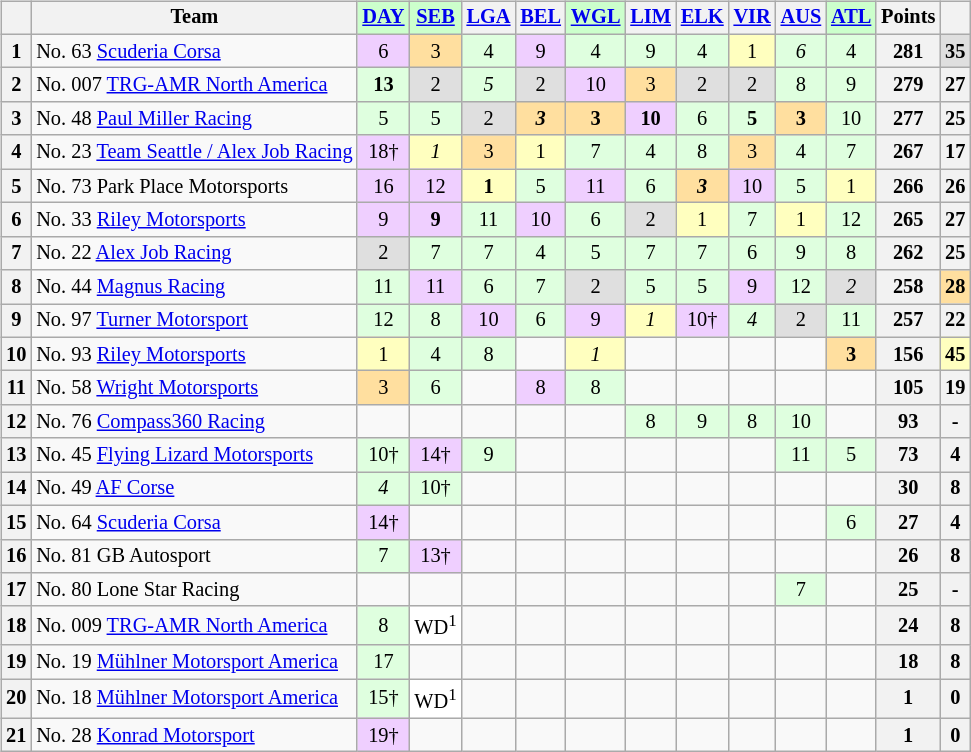<table>
<tr>
<td><br><table class="wikitable" style="font-size:85%; text-align:center">
<tr style="background:#f9f9f9; vertical-align:top;">
<th valign=middle></th>
<th valign="middle">Team</th>
<td style="background:#ccffcc;"><strong><a href='#'>DAY</a></strong><br></td>
<td style="background:#ccffcc;"><strong><a href='#'>SEB</a></strong><br></td>
<th><a href='#'>LGA</a><br></th>
<th><a href='#'>BEL</a><br></th>
<td style="background:#ccffcc;"><strong><a href='#'>WGL</a></strong><br></td>
<th><a href='#'>LIM</a><br></th>
<th><a href='#'>ELK</a><br></th>
<th><a href='#'>VIR</a><br></th>
<th><a href='#'>AUS</a><br></th>
<td style="background:#ccffcc;"><strong><a href='#'>ATL</a></strong><br></td>
<th valign="middle">Points</th>
<th valign="middle"></th>
</tr>
<tr>
<th>1</th>
<td align="left">No. 63 <a href='#'>Scuderia Corsa</a></td>
<td style="background:#efcfff;">6</td>
<td style="background:#ffdf9f;">3</td>
<td style="background:#dfffdf;">4</td>
<td style="background:#efcfff;">9</td>
<td style="background:#dfffdf;">4</td>
<td style="background:#dfffdf;">9</td>
<td style="background:#dfffdf;">4</td>
<td style="background:#ffffbf;">1</td>
<td style="background:#dfffdf;"><em>6</em></td>
<td style="background:#dfffdf;">4</td>
<th>281</th>
<td style="background:#dfdfdf;"><strong>35</strong></td>
</tr>
<tr>
<th>2</th>
<td align="left">No. 007 <a href='#'>TRG-AMR North America</a></td>
<td style="background:#dfffdf;"><strong>13</strong></td>
<td style="background:#dfdfdf;">2</td>
<td style="background:#dfffdf;"><em>5</em></td>
<td style="background:#dfdfdf;">2</td>
<td style="background:#efcfff;">10</td>
<td style="background:#ffdf9f;">3</td>
<td style="background:#dfdfdf;">2</td>
<td style="background:#dfdfdf;">2</td>
<td style="background:#dfffdf;">8</td>
<td style="background:#dfffdf;">9</td>
<th>279</th>
<th>27</th>
</tr>
<tr>
<th>3</th>
<td align="left">No. 48 <a href='#'>Paul Miller Racing</a></td>
<td style="background:#dfffdf;">5</td>
<td style="background:#dfffdf;">5</td>
<td style="background:#dfdfdf;">2</td>
<td style="background:#ffdf9f;"><strong><em>3</em></strong></td>
<td style="background:#ffdf9f;"><strong>3</strong></td>
<td style="background:#efcfff;"><strong>10</strong></td>
<td style="background:#dfffdf;">6</td>
<td style="background:#dfffdf;"><strong>5</strong></td>
<td style="background:#ffdf9f;"><strong>3</strong></td>
<td style="background:#dfffdf;">10</td>
<th>277</th>
<th>25</th>
</tr>
<tr>
<th>4</th>
<td align="left">No. 23 <a href='#'>Team Seattle / Alex Job Racing</a></td>
<td style="background:#efcfff;">18†</td>
<td style="background:#ffffbf;"><em>1</em></td>
<td style="background:#ffdf9f;">3</td>
<td style="background:#ffffbf;">1</td>
<td style="background:#dfffdf;">7</td>
<td style="background:#dfffdf;">4</td>
<td style="background:#dfffdf;">8</td>
<td style="background:#ffdf9f;">3</td>
<td style="background:#dfffdf;">4</td>
<td style="background:#dfffdf;">7</td>
<th>267</th>
<th>17</th>
</tr>
<tr>
<th>5</th>
<td align="left">No. 73 Park Place Motorsports</td>
<td style="background:#efcfff;">16</td>
<td style="background:#efcfff;">12</td>
<td style="background:#ffffbf;"><strong>1</strong></td>
<td style="background:#dfffdf;">5</td>
<td style="background:#efcfff;">11</td>
<td style="background:#dfffdf;">6</td>
<td style="background:#ffdf9f;"><strong><em>3</em></strong></td>
<td style="background:#efcfff;">10</td>
<td style="background:#dfffdf;">5</td>
<td style="background:#ffffbf;">1</td>
<th>266</th>
<th>26</th>
</tr>
<tr>
<th>6</th>
<td align="left">No. 33 <a href='#'>Riley Motorsports</a></td>
<td style="background:#efcfff;">9</td>
<td style="background:#efcfff;"><strong>9</strong></td>
<td style="background:#dfffdf;">11</td>
<td style="background:#efcfff;">10</td>
<td style="background:#dfffdf;">6</td>
<td style="background:#dfdfdf;">2</td>
<td style="background:#ffffbf;">1</td>
<td style="background:#dfffdf;">7</td>
<td style="background:#ffffbf;">1</td>
<td style="background:#dfffdf;">12</td>
<th>265</th>
<th>27</th>
</tr>
<tr>
<th>7</th>
<td align="left">No. 22 <a href='#'>Alex Job Racing</a></td>
<td style="background:#dfdfdf;">2</td>
<td style="background:#dfffdf;">7</td>
<td style="background:#dfffdf;">7</td>
<td style="background:#dfffdf;">4</td>
<td style="background:#dfffdf;">5</td>
<td style="background:#dfffdf;">7</td>
<td style="background:#dfffdf;">7</td>
<td style="background:#dfffdf;">6</td>
<td style="background:#dfffdf;">9</td>
<td style="background:#dfffdf;">8</td>
<th>262</th>
<th>25</th>
</tr>
<tr>
<th>8</th>
<td align="left">No. 44 <a href='#'>Magnus Racing</a></td>
<td style="background:#dfffdf;">11</td>
<td style="background:#efcfff;">11</td>
<td style="background:#dfffdf;">6</td>
<td style="background:#dfffdf;">7</td>
<td style="background:#dfdfdf;">2</td>
<td style="background:#dfffdf;">5</td>
<td style="background:#dfffdf;">5</td>
<td style="background:#efcfff;">9</td>
<td style="background:#dfffdf;">12</td>
<td style="background:#dfdfdf;"><em>2</em></td>
<th>258</th>
<th style="background:#ffdf9f;"><strong>28</strong></th>
</tr>
<tr>
<th>9</th>
<td align="left">No. 97 <a href='#'>Turner Motorsport</a></td>
<td style="background:#dfffdf;">12</td>
<td style="background:#dfffdf;">8</td>
<td style="background:#efcfff;">10</td>
<td style="background:#dfffdf;">6</td>
<td style="background:#efcfff;">9</td>
<td style="background:#ffffbf;"><em>1</em></td>
<td style="background:#efcfff;">10†</td>
<td style="background:#dfffdf;"><em>4</em></td>
<td style="background:#dfdfdf;">2</td>
<td style="background:#dfffdf;">11</td>
<th>257</th>
<th>22</th>
</tr>
<tr>
<th>10</th>
<td align="left">No. 93 <a href='#'>Riley Motorsports</a></td>
<td style="background:#ffffbf;">1</td>
<td style="background:#dfffdf;">4</td>
<td style="background:#dfffdf;">8</td>
<td></td>
<td style="background:#ffffbf;"><em>1</em></td>
<td></td>
<td></td>
<td></td>
<td></td>
<td style="background:#ffdf9f;"><strong>3</strong></td>
<th>156</th>
<td style="background:#ffffbf;"><strong>45</strong></td>
</tr>
<tr>
<th>11</th>
<td align="left">No. 58 <a href='#'>Wright Motorsports</a></td>
<td style="background:#ffdf9f;">3</td>
<td style="background:#dfffdf;">6</td>
<td></td>
<td style="background:#efcfff;">8</td>
<td style="background:#dfffdf;">8</td>
<td></td>
<td></td>
<td></td>
<td></td>
<td></td>
<th>105</th>
<th>19</th>
</tr>
<tr>
<th>12</th>
<td align="left">No. 76 <a href='#'>Compass360 Racing</a></td>
<td></td>
<td></td>
<td></td>
<td></td>
<td></td>
<td style="background:#dfffdf;">8</td>
<td style="background:#dfffdf;">9</td>
<td style="background:#dfffdf;">8</td>
<td style="background:#dfffdf;">10</td>
<td></td>
<th>93</th>
<th>-</th>
</tr>
<tr>
<th>13</th>
<td align="left">No. 45 <a href='#'>Flying Lizard Motorsports</a></td>
<td style="background:#dfffdf;">10†</td>
<td style="background:#efcfff;">14†</td>
<td style="background:#dfffdf;">9</td>
<td></td>
<td></td>
<td></td>
<td></td>
<td></td>
<td style="background:#dfffdf;">11</td>
<td style="background:#dfffdf;">5</td>
<th>73</th>
<th>4</th>
</tr>
<tr>
<th>14</th>
<td align="left">No. 49 <a href='#'>AF Corse</a></td>
<td style="background:#dfffdf;"><em>4</em></td>
<td style="background:#dfffdf;">10†</td>
<td></td>
<td></td>
<td></td>
<td></td>
<td></td>
<td></td>
<td></td>
<td></td>
<th>30</th>
<th>8</th>
</tr>
<tr>
<th>15</th>
<td align="left">No. 64 <a href='#'>Scuderia Corsa</a></td>
<td style="background:#efcfff;">14†</td>
<td></td>
<td></td>
<td></td>
<td></td>
<td></td>
<td></td>
<td></td>
<td></td>
<td style="background:#dfffdf;">6</td>
<th>27</th>
<th>4</th>
</tr>
<tr>
<th>16</th>
<td align="left">No. 81 GB Autosport</td>
<td style="background:#dfffdf;">7</td>
<td style="background:#efcfff;">13†</td>
<td></td>
<td></td>
<td></td>
<td></td>
<td></td>
<td></td>
<td></td>
<td></td>
<th>26</th>
<th>8</th>
</tr>
<tr>
<th>17</th>
<td align="left">No. 80 Lone Star Racing</td>
<td></td>
<td></td>
<td></td>
<td></td>
<td></td>
<td></td>
<td></td>
<td></td>
<td style="background:#dfffdf;">7</td>
<td></td>
<th>25</th>
<th>-</th>
</tr>
<tr>
<th>18</th>
<td align="left">No. 009 <a href='#'>TRG-AMR North America</a></td>
<td style="background:#dfffdf;">8</td>
<td style="background:#ffffff;">WD<sup>1</sup></td>
<td></td>
<td></td>
<td></td>
<td></td>
<td></td>
<td></td>
<td></td>
<td></td>
<th>24</th>
<th>8</th>
</tr>
<tr>
<th>19</th>
<td align="left">No. 19 <a href='#'>Mühlner Motorsport America</a></td>
<td style="background:#dfffdf;">17</td>
<td></td>
<td></td>
<td></td>
<td></td>
<td></td>
<td></td>
<td></td>
<td></td>
<td></td>
<th>18</th>
<th>8</th>
</tr>
<tr>
<th>20</th>
<td align="left">No. 18 <a href='#'>Mühlner Motorsport America</a></td>
<td style="background:#dfffdf;">15†</td>
<td style="background:#ffffff;">WD<sup>1</sup></td>
<td></td>
<td></td>
<td></td>
<td></td>
<td></td>
<td></td>
<td></td>
<td></td>
<th>1</th>
<th>0</th>
</tr>
<tr>
<th>21</th>
<td align="left">No. 28 <a href='#'>Konrad Motorsport</a></td>
<td style="background:#efcfff;">19†</td>
<td></td>
<td></td>
<td></td>
<td></td>
<td></td>
<td></td>
<td></td>
<td></td>
<td></td>
<th>1</th>
<th>0</th>
</tr>
</table>
</td>
</tr>
</table>
